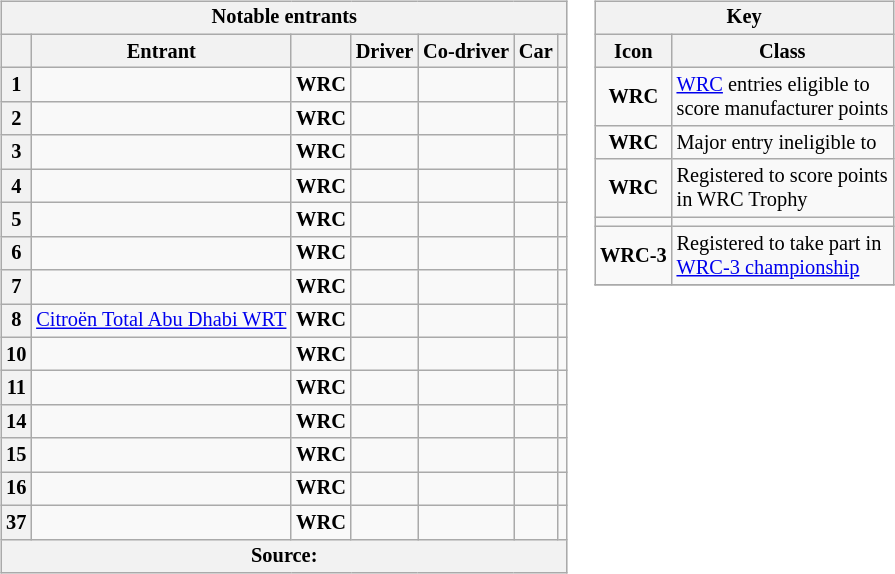<table>
<tr>
<td><br><table class="wikitable plainrowheaders sortable" style="font-size: 85%">
<tr>
<th scope=row colspan="7" style="text-align: center;"><strong>Notable entrants</strong></th>
</tr>
<tr>
<th scope=col></th>
<th scope=col>Entrant</th>
<th scope=col></th>
<th scope=col>Driver</th>
<th scope=col>Co-driver</th>
<th scope=col>Car</th>
<th scope=col></th>
</tr>
<tr>
<th scope=row style="text-align: center;">1</th>
<td></td>
<td align="center"><strong><span>WRC</span></strong></td>
<td></td>
<td></td>
<td></td>
<td align="center"></td>
</tr>
<tr>
<th scope=row style="text-align: center;">2</th>
<td></td>
<td align="center"><strong><span>WRC</span></strong></td>
<td></td>
<td></td>
<td></td>
<td align="center"></td>
</tr>
<tr>
<th scope=row style="text-align: center;">3</th>
<td></td>
<td align="center"><strong><span>WRC</span></strong></td>
<td></td>
<td></td>
<td></td>
<td align="center"></td>
</tr>
<tr>
<th scope=row style="text-align: center;">4</th>
<td></td>
<td align="center"><strong><span>WRC</span></strong></td>
<td></td>
<td></td>
<td></td>
<td align="center"></td>
</tr>
<tr>
<th scope=row style="text-align: center;">5</th>
<td></td>
<td align="center"><strong><span>WRC</span></strong></td>
<td></td>
<td></td>
<td></td>
<td align="center"></td>
</tr>
<tr>
<th scope=row style="text-align: center;">6</th>
<td></td>
<td align="center"><strong><span>WRC</span></strong></td>
<td></td>
<td></td>
<td></td>
<td align="center"></td>
</tr>
<tr>
<th scope=row style="text-align: center;">7</th>
<td></td>
<td align="center"><strong><span>WRC</span></strong></td>
<td></td>
<td></td>
<td></td>
<td align="center"></td>
</tr>
<tr>
<th scope=row style="text-align: center;">8</th>
<td> <a href='#'>Citroën Total Abu Dhabi WRT</a></td>
<td align="center"><strong><span>WRC</span></strong></td>
<td></td>
<td></td>
<td></td>
<td align="center"></td>
</tr>
<tr>
<th scope=row style="text-align: center;">10</th>
<td></td>
<td align="center"><strong><span>WRC</span></strong></td>
<td></td>
<td></td>
<td></td>
<td align="center"></td>
</tr>
<tr>
<th scope=row style="text-align: center;">11</th>
<td></td>
<td align="center"><strong><span>WRC</span></strong></td>
<td></td>
<td></td>
<td></td>
<td align="center"></td>
</tr>
<tr>
<th scope=row style="text-align: center;">14</th>
<td></td>
<td align="center"><strong><span>WRC</span></strong></td>
<td></td>
<td></td>
<td></td>
<td align="center"></td>
</tr>
<tr>
<th scope=row style="text-align: center;">15</th>
<td></td>
<td align="center"><strong><span>WRC</span></strong></td>
<td></td>
<td></td>
<td></td>
<td align="center"></td>
</tr>
<tr>
<th scope=row style="text-align: center;">16</th>
<td></td>
<td align="center"><strong><span>WRC</span></strong></td>
<td></td>
<td></td>
<td></td>
<td align="center"></td>
</tr>
<tr>
<th scope=row style="text-align: center;">37</th>
<td></td>
<td align="center"><strong><span>WRC</span></strong></td>
<td></td>
<td></td>
<td></td>
<td align="center"></td>
</tr>
<tr>
<th colspan="7">Source:</th>
</tr>
</table>
</td>
<td valign="top"><br><table align="right" class="wikitable" style="font-size: 85%;">
<tr>
<th colspan="2">Key</th>
</tr>
<tr>
<th>Icon</th>
<th>Class</th>
</tr>
<tr>
<td align="center"><strong><span>WRC</span></strong></td>
<td><a href='#'>WRC</a> entries eligible to<br>score manufacturer points</td>
</tr>
<tr>
<td align="center"><strong><span>WRC</span></strong></td>
<td>Major entry ineligible to<br></td>
</tr>
<tr>
<td align="center"><strong><span>WRC</span></strong></td>
<td>Registered to score points<br> in WRC Trophy</td>
</tr>
<tr>
<td align="center"><strong><span></span></strong></td>
<td></td>
</tr>
<tr>
<td align="center"><strong><span>WRC-3</span></strong></td>
<td>Registered to take part in<br><a href='#'>WRC-3 championship</a></td>
</tr>
<tr>
</tr>
</table>
</td>
</tr>
</table>
